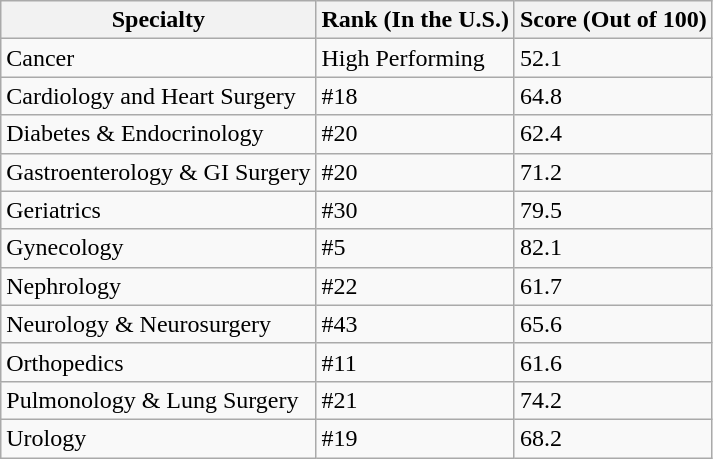<table class="wikitable">
<tr>
<th>Specialty</th>
<th>Rank (In the U.S.)</th>
<th>Score (Out of 100)</th>
</tr>
<tr>
<td>Cancer</td>
<td>High Performing</td>
<td>52.1</td>
</tr>
<tr>
<td>Cardiology and Heart Surgery</td>
<td>#18</td>
<td>64.8</td>
</tr>
<tr>
<td>Diabetes & Endocrinology</td>
<td>#20</td>
<td>62.4</td>
</tr>
<tr>
<td>Gastroenterology & GI Surgery</td>
<td>#20</td>
<td>71.2</td>
</tr>
<tr>
<td>Geriatrics</td>
<td>#30</td>
<td>79.5</td>
</tr>
<tr>
<td>Gynecology</td>
<td>#5</td>
<td>82.1</td>
</tr>
<tr>
<td>Nephrology</td>
<td>#22</td>
<td>61.7</td>
</tr>
<tr>
<td>Neurology & Neurosurgery</td>
<td>#43</td>
<td>65.6</td>
</tr>
<tr>
<td>Orthopedics</td>
<td>#11</td>
<td>61.6</td>
</tr>
<tr>
<td>Pulmonology & Lung Surgery</td>
<td>#21</td>
<td>74.2</td>
</tr>
<tr>
<td>Urology</td>
<td>#19</td>
<td>68.2</td>
</tr>
</table>
